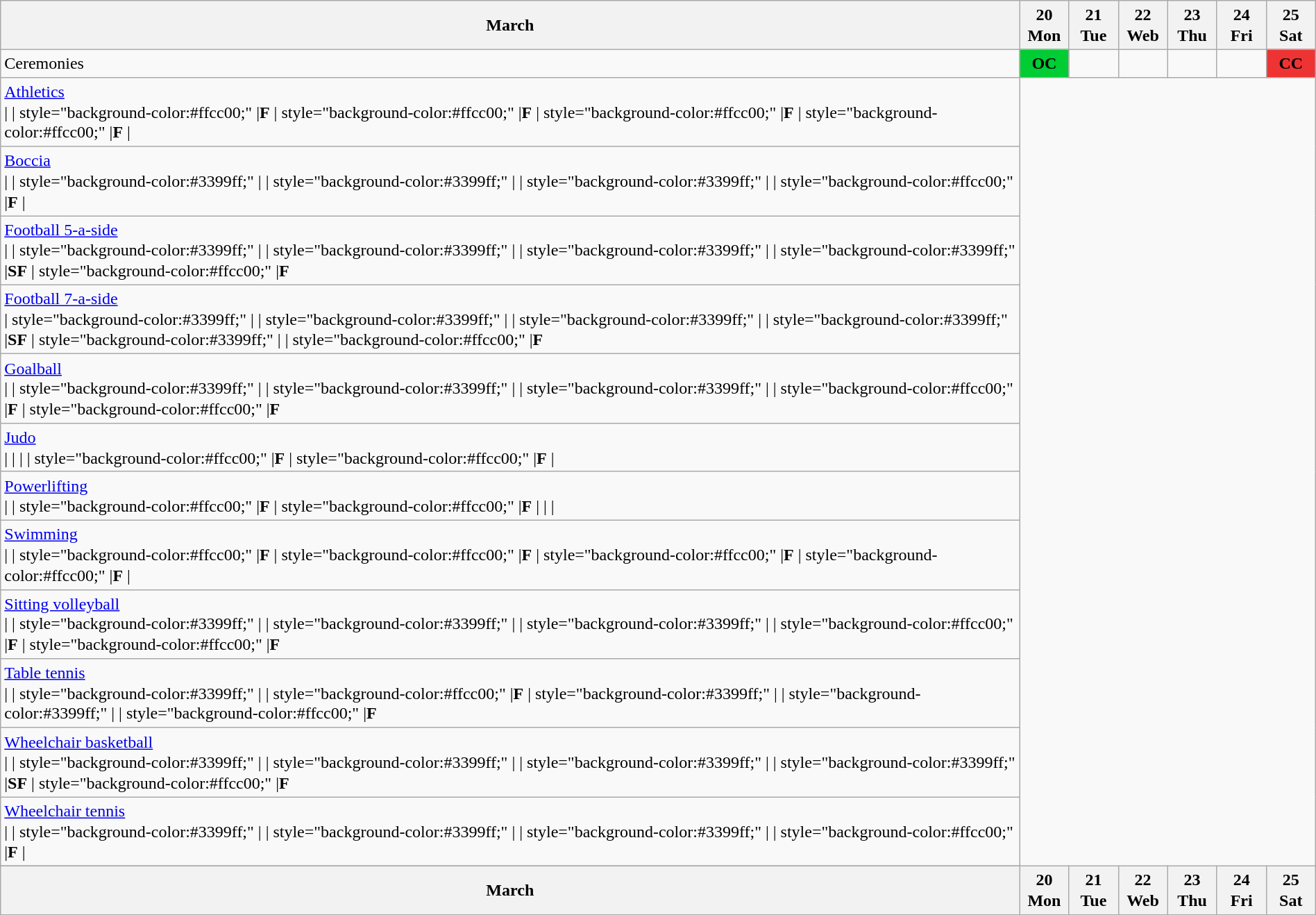<table class="wikitable" style="margin:0.5em auto; line-height:1.23em;">
<tr>
<th>March</th>
<th style="width:2.5em">20<br>Mon</th>
<th style="width:2.5em">21<br>Tue</th>
<th style="width:2.5em">22<br>Web</th>
<th style="width:2.5em">23<br>Thu</th>
<th style="width:2.5em">24<br>Fri</th>
<th style="width:2.5em">25<br>Sat</th>
</tr>
<tr>
<td> Ceremonies</td>
<td style="background:#0c3; text-align:center;"><strong>OC</strong></td>
<td></td>
<td></td>
<td></td>
<td></td>
<td style="background:#e33; text-align:center;"><strong>CC</strong></td>
</tr>
<tr style="text-align:center;">
<td style="text-align:left;"> <a href='#'>Athletics</a><br>| 
| style="background-color:#ffcc00;" |<strong>F</strong>
| style="background-color:#ffcc00;" |<strong>F</strong>
| style="background-color:#ffcc00;" |<strong>F</strong>
| style="background-color:#ffcc00;" |<strong>F</strong>
|</td>
</tr>
<tr style="text-align:center;">
<td style="text-align:left;"> <a href='#'>Boccia</a><br>| 
| style="background-color:#3399ff;" |
| style="background-color:#3399ff;" |
| style="background-color:#3399ff;" |
| style="background-color:#ffcc00;" |<strong>F</strong>
|</td>
</tr>
<tr style="text-align:center;">
<td style="text-align:left;"> <a href='#'>Football 5-a-side</a><br>| 
| style="background-color:#3399ff;" |
| style="background-color:#3399ff;" |
| style="background-color:#3399ff;" |
| style="background-color:#3399ff;" |<strong>SF</strong>
| style="background-color:#ffcc00;" |<strong>F</strong></td>
</tr>
<tr style="text-align:center;">
<td style="text-align:left;"> <a href='#'>Football 7-a-side</a><br>| style="background-color:#3399ff;" |
| style="background-color:#3399ff;" |
| style="background-color:#3399ff;" |
| style="background-color:#3399ff;" |<strong>SF</strong>
| style="background-color:#3399ff;" |
| style="background-color:#ffcc00;" |<strong>F</strong></td>
</tr>
<tr style="text-align:center;">
<td style="text-align:left;"> <a href='#'>Goalball</a><br>| 
| style="background-color:#3399ff;" |
| style="background-color:#3399ff;" |
| style="background-color:#3399ff;" |
| style="background-color:#ffcc00;" |<strong>F</strong>
| style="background-color:#ffcc00;" |<strong>F</strong></td>
</tr>
<tr style="text-align:center;">
<td style="text-align:left;"> <a href='#'>Judo</a><br>| 
| 
| 
| style="background-color:#ffcc00;" |<strong>F</strong>
| style="background-color:#ffcc00;" |<strong>F</strong>
|</td>
</tr>
<tr style="text-align:center;">
<td style="text-align:left;"> <a href='#'>Powerlifting</a><br>| 
| style="background-color:#ffcc00;" |<strong>F</strong>
| style="background-color:#ffcc00;" |<strong>F</strong>
| 
| 
|</td>
</tr>
<tr style="text-align:center;">
<td style="text-align:left;"> <a href='#'>Swimming</a><br>| 
| style="background-color:#ffcc00;" |<strong>F</strong>
| style="background-color:#ffcc00;" |<strong>F</strong>
| style="background-color:#ffcc00;" |<strong>F</strong>
| style="background-color:#ffcc00;" |<strong>F</strong>
|</td>
</tr>
<tr style="text-align:center;">
<td style="text-align:left;"> <a href='#'>Sitting volleyball</a><br>| 
| style="background-color:#3399ff;" |
| style="background-color:#3399ff;" |
| style="background-color:#3399ff;" |
| style="background-color:#ffcc00;" |<strong>F</strong>
| style="background-color:#ffcc00;" |<strong>F</strong></td>
</tr>
<tr style="text-align:center;">
<td style="text-align:left;"> <a href='#'>Table tennis</a><br>| 
| style="background-color:#3399ff;" |
| style="background-color:#ffcc00;" |<strong>F</strong>
| style="background-color:#3399ff;" |
| style="background-color:#3399ff;" |
| style="background-color:#ffcc00;" |<strong>F</strong></td>
</tr>
<tr style="text-align:center;">
<td style="text-align:left;"> <a href='#'>Wheelchair basketball</a><br>| 
| style="background-color:#3399ff;" |
| style="background-color:#3399ff;" |
| style="background-color:#3399ff;" |
| style="background-color:#3399ff;" |<strong>SF</strong>
| style="background-color:#ffcc00;" |<strong>F</strong></td>
</tr>
<tr style="text-align:center;">
<td style="text-align:left;"> <a href='#'>Wheelchair tennis</a><br>| 
| style="background-color:#3399ff;" |
| style="background-color:#3399ff;" |
| style="background-color:#3399ff;" |
| style="background-color:#ffcc00;" |<strong>F</strong>
|</td>
</tr>
<tr>
</tr>
<tr>
<th>March</th>
<th style="width:2.5em">20<br>Mon</th>
<th style="width:2.5em">21<br>Tue</th>
<th style="width:2.5em">22<br>Web</th>
<th style="width:2.5em">23<br>Thu</th>
<th style="width:2.5em">24<br>Fri</th>
<th style="width:2.5em">25<br>Sat</th>
</tr>
<tr>
</tr>
</table>
